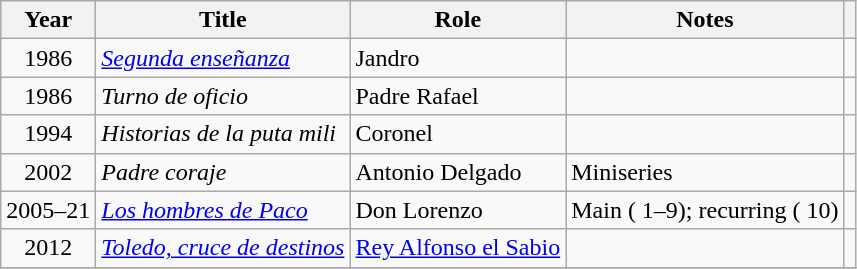<table class="wikitable sortable">
<tr>
<th>Year</th>
<th>Title</th>
<th>Role</th>
<th class="unsortable">Notes</th>
<th></th>
</tr>
<tr>
<td align = "center">1986</td>
<td><em><a href='#'>Segunda enseñanza</a></em></td>
<td>Jandro</td>
<td></td>
<td align = "center"></td>
</tr>
<tr>
<td align = "center">1986</td>
<td><em>Turno de oficio</em></td>
<td>Padre Rafael</td>
<td></td>
<td align = "center"></td>
</tr>
<tr>
<td align = "center">1994</td>
<td><em>Historias de la puta mili</em></td>
<td>Coronel</td>
<td></td>
<td align = "center"></td>
</tr>
<tr>
<td align = "center">2002</td>
<td><em>Padre coraje</em></td>
<td>Antonio Delgado</td>
<td>Miniseries</td>
<td align = "center"></td>
</tr>
<tr>
<td align = "center">2005–21</td>
<td><em><a href='#'>Los hombres de Paco</a></em></td>
<td>Don Lorenzo</td>
<td>Main ( 1–9); recurring ( 10)</td>
<td align = "center"></td>
</tr>
<tr>
<td align = "center">2012</td>
<td><em><a href='#'>Toledo, cruce de destinos</a></em></td>
<td><a href='#'>Rey Alfonso el Sabio</a></td>
<td></td>
<td align = "center"></td>
</tr>
<tr>
</tr>
</table>
